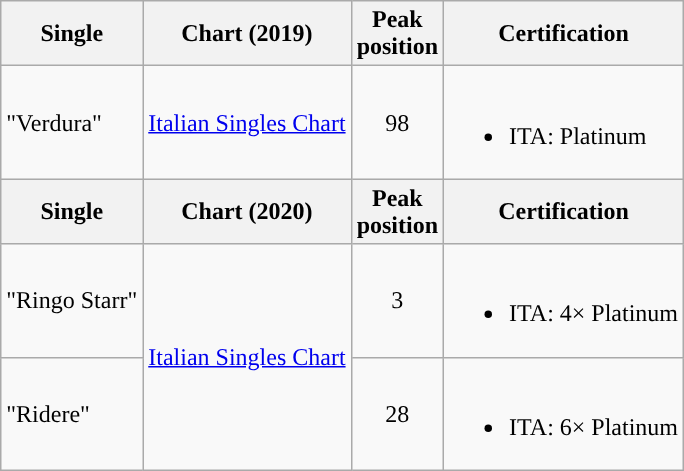<table class="wikitable">
<tr>
<th align="left">Single</th>
<th align="left">Chart (2019)</th>
<th align="center">Peak <br>position</th>
<th align="center">Certification</th>
</tr>
<tr>
<td align="left">"Verdura"</td>
<td align="left"><a href='#'>Italian Singles Chart</a></td>
<td align="center">98</td>
<td align="left"><br><ul><li>ITA: Platinum</li></ul></td>
</tr>
<tr>
<th align="left">Single</th>
<th align="left">Chart (2020)</th>
<th align="center">Peak <br>position</th>
<th align="center">Certification</th>
</tr>
<tr>
<td align="left">"Ringo Starr"</td>
<td align="left" rowspan="2"><a href='#'>Italian Singles Chart</a></td>
<td align="center">3</td>
<td align="left"><br><ul><li>ITA: 4× Platinum</li></ul></td>
</tr>
<tr>
<td align="left">"Ridere"</td>
<td align="center">28</td>
<td align="left"><br><ul><li>ITA: 6× Platinum</li></ul></td>
</tr>
</table>
